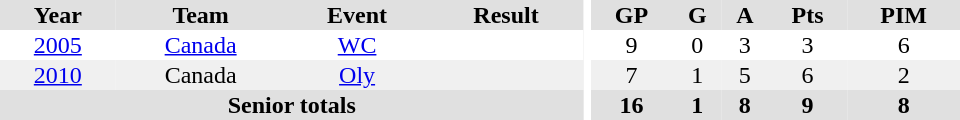<table border="0" cellpadding="1" cellspacing="0" ID="Table3" style="text-align:center; width:40em">
<tr ALIGN="center" bgcolor="#e0e0e0">
<th>Year</th>
<th>Team</th>
<th>Event</th>
<th>Result</th>
<th rowspan="99" bgcolor="#ffffff"></th>
<th>GP</th>
<th>G</th>
<th>A</th>
<th>Pts</th>
<th>PIM</th>
</tr>
<tr>
<td><a href='#'>2005</a></td>
<td><a href='#'>Canada</a></td>
<td><a href='#'>WC</a></td>
<td></td>
<td>9</td>
<td>0</td>
<td>3</td>
<td>3</td>
<td>6</td>
</tr>
<tr bgcolor="#f0f0f0">
<td><a href='#'>2010</a></td>
<td>Canada</td>
<td><a href='#'>Oly</a></td>
<td></td>
<td>7</td>
<td>1</td>
<td>5</td>
<td>6</td>
<td>2</td>
</tr>
<tr bgcolor="#e0e0e0">
<th colspan="4">Senior totals</th>
<th>16</th>
<th>1</th>
<th>8</th>
<th>9</th>
<th>8</th>
</tr>
</table>
